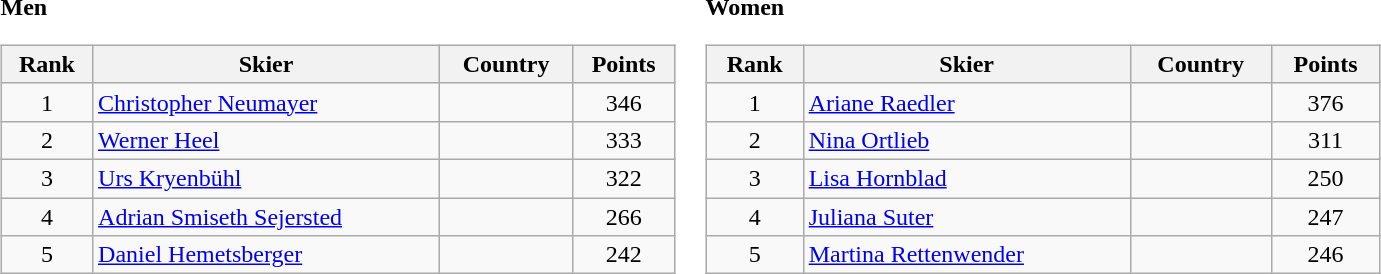<table>
<tr>
<td valign="top"><strong>Men</strong><br><table class="wikitable" width="450px">
<tr class="backgroundcolor5">
<th>Rank</th>
<th>Skier</th>
<th>Country</th>
<th>Points</th>
</tr>
<tr>
<td align="center">1</td>
<td><a href='#'>Christopher Neumayer</a></td>
<td></td>
<td align="center">346</td>
</tr>
<tr>
<td align="center">2</td>
<td><a href='#'>Werner Heel</a></td>
<td></td>
<td align="center">333</td>
</tr>
<tr>
<td align="center">3</td>
<td><a href='#'>Urs Kryenbühl</a></td>
<td></td>
<td align="center">322</td>
</tr>
<tr>
<td align="center">4</td>
<td><a href='#'>Adrian Smiseth Sejersted</a></td>
<td></td>
<td align="center">266</td>
</tr>
<tr>
<td align="center">5</td>
<td><a href='#'>Daniel Hemetsberger</a></td>
<td></td>
<td align="center">242</td>
</tr>
</table>
</td>
<td valign="top"><strong>Women</strong><br><table class="wikitable" width="450px">
<tr class="backgroundcolor5">
<th>Rank</th>
<th>Skier</th>
<th>Country</th>
<th>Points</th>
</tr>
<tr>
<td align="center">1</td>
<td><a href='#'>Ariane Raedler</a></td>
<td></td>
<td align="center">376</td>
</tr>
<tr>
<td align="center">2</td>
<td><a href='#'>Nina Ortlieb</a></td>
<td></td>
<td align="center">311</td>
</tr>
<tr>
<td align="center">3</td>
<td><a href='#'>Lisa Hornblad</a></td>
<td></td>
<td align="center">250</td>
</tr>
<tr>
<td align="center">4</td>
<td><a href='#'>Juliana Suter</a></td>
<td></td>
<td align="center">247</td>
</tr>
<tr>
<td align="center">5</td>
<td><a href='#'>Martina Rettenwender</a></td>
<td></td>
<td align="center">246</td>
</tr>
</table>
</td>
</tr>
</table>
